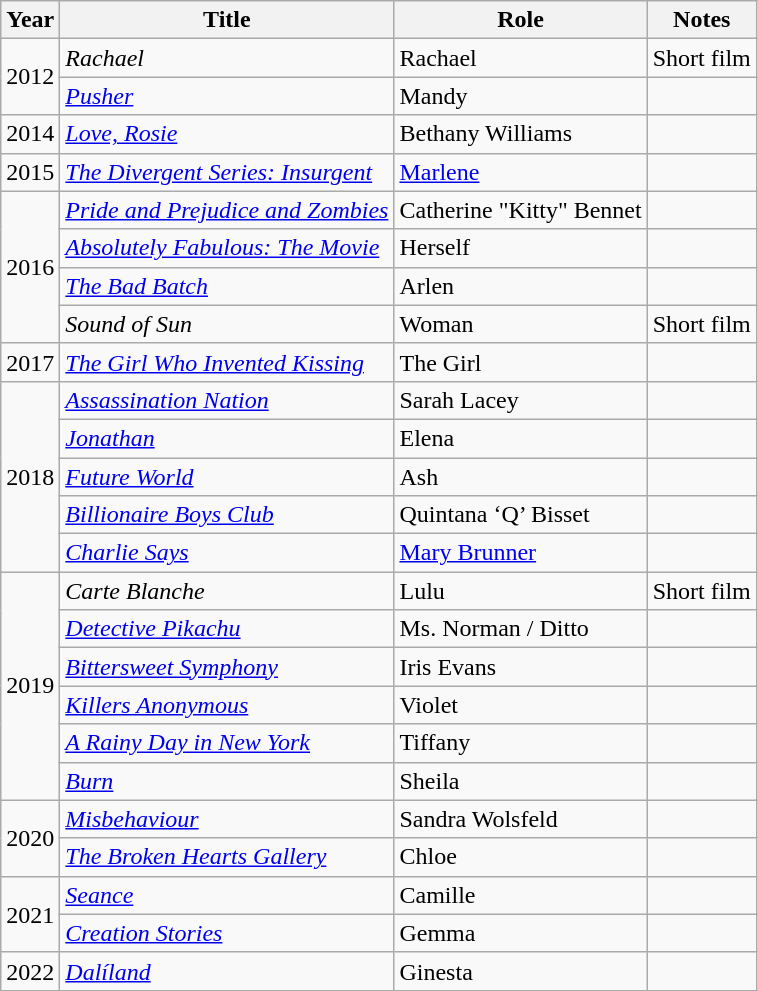<table class="wikitable sortable">
<tr>
<th>Year</th>
<th>Title</th>
<th>Role</th>
<th>Notes</th>
</tr>
<tr>
<td rowspan="2">2012</td>
<td><em>Rachael</em></td>
<td>Rachael</td>
<td>Short film</td>
</tr>
<tr>
<td><em><a href='#'>Pusher</a></em></td>
<td>Mandy</td>
<td></td>
</tr>
<tr>
<td>2014</td>
<td><em><a href='#'>Love, Rosie</a></em></td>
<td>Bethany Williams</td>
<td></td>
</tr>
<tr>
<td>2015</td>
<td><em><a href='#'>The Divergent Series: Insurgent</a></em></td>
<td><a href='#'>Marlene</a></td>
<td></td>
</tr>
<tr>
<td rowspan="4">2016</td>
<td><em><a href='#'>Pride and Prejudice and Zombies</a></em></td>
<td>Catherine "Kitty" Bennet</td>
<td></td>
</tr>
<tr>
<td><em><a href='#'>Absolutely Fabulous: The Movie</a></em></td>
<td>Herself</td>
<td></td>
</tr>
<tr>
<td><em><a href='#'>The Bad Batch</a></em></td>
<td>Arlen</td>
<td></td>
</tr>
<tr>
<td><em>Sound of Sun</em></td>
<td>Woman</td>
<td>Short film</td>
</tr>
<tr>
<td>2017</td>
<td><em><a href='#'>The Girl Who Invented Kissing</a></em></td>
<td>The Girl</td>
<td></td>
</tr>
<tr>
<td rowspan="5">2018</td>
<td><em><a href='#'>Assassination Nation</a></em></td>
<td>Sarah Lacey</td>
<td></td>
</tr>
<tr>
<td><em><a href='#'>Jonathan</a></em></td>
<td>Elena</td>
<td></td>
</tr>
<tr>
<td><em><a href='#'>Future World</a></em></td>
<td>Ash</td>
<td></td>
</tr>
<tr>
<td><em><a href='#'>Billionaire Boys Club</a></em></td>
<td>Quintana ‘Q’ Bisset</td>
<td></td>
</tr>
<tr>
<td><em><a href='#'>Charlie Says</a></em></td>
<td><a href='#'>Mary Brunner</a></td>
<td></td>
</tr>
<tr>
<td rowspan="6">2019</td>
<td><em>Carte Blanche</em></td>
<td>Lulu</td>
<td>Short film</td>
</tr>
<tr>
<td><em><a href='#'>Detective Pikachu</a></em></td>
<td>Ms. Norman / Ditto</td>
<td></td>
</tr>
<tr>
<td><em><a href='#'>Bittersweet Symphony</a></em></td>
<td>Iris Evans</td>
<td></td>
</tr>
<tr>
<td><em><a href='#'>Killers Anonymous</a></em></td>
<td>Violet</td>
<td></td>
</tr>
<tr>
<td><em><a href='#'>A Rainy Day in New York</a></em></td>
<td>Tiffany</td>
<td></td>
</tr>
<tr>
<td><em><a href='#'>Burn</a></em></td>
<td>Sheila</td>
<td></td>
</tr>
<tr>
<td rowspan="2">2020</td>
<td><em><a href='#'>Misbehaviour</a></em></td>
<td>Sandra Wolsfeld</td>
<td></td>
</tr>
<tr>
<td><em><a href='#'>The Broken Hearts Gallery</a></em></td>
<td>Chloe</td>
<td></td>
</tr>
<tr>
<td rowspan="2">2021</td>
<td><em><a href='#'>Seance</a></em></td>
<td>Camille</td>
<td></td>
</tr>
<tr>
<td><em><a href='#'>Creation Stories</a></em></td>
<td>Gemma</td>
<td></td>
</tr>
<tr>
<td>2022</td>
<td><em><a href='#'>Dalíland</a></em></td>
<td>Ginesta</td>
<td></td>
</tr>
<tr>
</tr>
</table>
